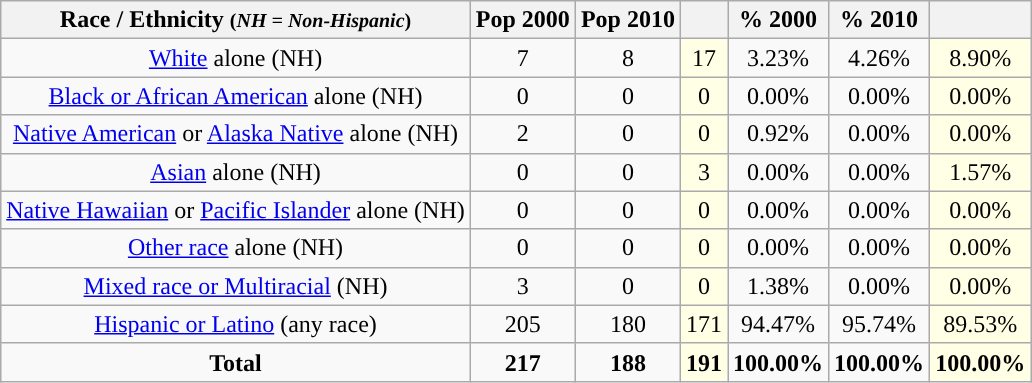<table class="wikitable" style="text-align:center;">
<tr>
<th>Race / Ethnicity <small>(<em>NH = Non-Hispanic</em>)</small></th>
<th>Pop 2000</th>
<th>Pop 2010</th>
<th></th>
<th>% 2000</th>
<th>% 2010</th>
<th></th>
</tr>
<tr>
<td><a href='#'>White</a> alone (NH)</td>
<td>7</td>
<td>8</td>
<td style='background: #ffffe6;'>17</td>
<td>3.23%</td>
<td>4.26%</td>
<td style='background: #ffffe6;'>8.90%</td>
</tr>
<tr>
<td><a href='#'>Black or African American</a> alone (NH)</td>
<td>0</td>
<td>0</td>
<td style='background: #ffffe6;'>0</td>
<td>0.00%</td>
<td>0.00%</td>
<td style='background: #ffffe6;'>0.00%</td>
</tr>
<tr>
<td><a href='#'>Native American</a> or <a href='#'>Alaska Native</a> alone (NH)</td>
<td>2</td>
<td>0</td>
<td style='background: #ffffe6;'>0</td>
<td>0.92%</td>
<td>0.00%</td>
<td style='background: #ffffe6;'>0.00%</td>
</tr>
<tr>
<td><a href='#'>Asian</a> alone (NH)</td>
<td>0</td>
<td>0</td>
<td style='background: #ffffe6;'>3</td>
<td>0.00%</td>
<td>0.00%</td>
<td style='background: #ffffe6;'>1.57%</td>
</tr>
<tr>
<td><a href='#'>Native Hawaiian</a> or <a href='#'>Pacific Islander</a> alone (NH)</td>
<td>0</td>
<td>0</td>
<td style='background: #ffffe6;'>0</td>
<td>0.00%</td>
<td>0.00%</td>
<td style='background: #ffffe6;'>0.00%</td>
</tr>
<tr>
<td><a href='#'>Other race</a> alone (NH)</td>
<td>0</td>
<td>0</td>
<td style='background: #ffffe6;'>0</td>
<td>0.00%</td>
<td>0.00%</td>
<td style='background: #ffffe6;'>0.00%</td>
</tr>
<tr>
<td><a href='#'>Mixed race or Multiracial</a> (NH)</td>
<td>3</td>
<td>0</td>
<td style='background: #ffffe6;'>0</td>
<td>1.38%</td>
<td>0.00%</td>
<td style='background: #ffffe6;'>0.00%</td>
</tr>
<tr>
<td><a href='#'>Hispanic or Latino</a> (any race)</td>
<td>205</td>
<td>180</td>
<td style='background: #ffffe6;'>171</td>
<td>94.47%</td>
<td>95.74%</td>
<td style='background: #ffffe6;'>89.53%</td>
</tr>
<tr>
<td><strong>Total</strong></td>
<td><strong>217</strong></td>
<td><strong>188</strong></td>
<td style='background: #ffffe6;'><strong>191</strong></td>
<td><strong>100.00%</strong></td>
<td><strong>100.00%</strong></td>
<td style='background: #ffffe6;'><strong>100.00%</strong></td>
</tr>
</table>
